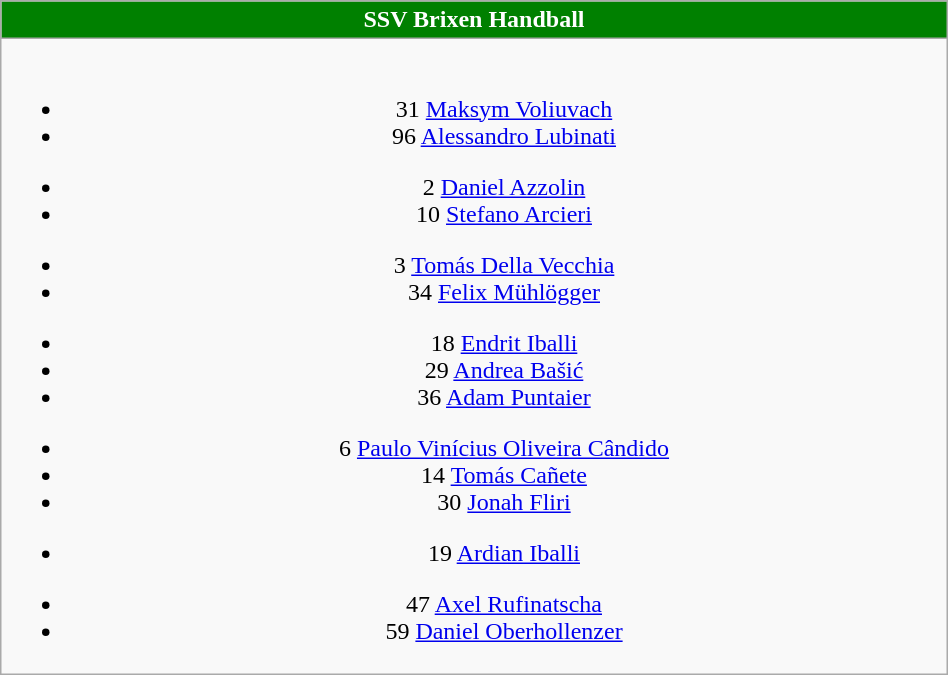<table class="wikitable" style="font-size:100%; text-align:center; width:50%">
<tr>
<th colspan=5 style="background-color:green;color:white;text-align:center;">SSV Brixen Handball</th>
</tr>
<tr>
<td><br>
<ul><li>31  <a href='#'>Maksym Voliuvach</a></li><li>96  <a href='#'>Alessandro Lubinati</a></li></ul><ul><li>2  <a href='#'>Daniel Azzolin</a></li><li>10  <a href='#'>Stefano Arcieri</a></li></ul><ul><li>3  <a href='#'>Tomás Della Vecchia</a></li><li>34  <a href='#'>Felix Mühlögger</a></li></ul><ul><li>18  <a href='#'>Endrit Iballi</a></li><li>29  <a href='#'>Andrea Bašić</a></li><li>36  <a href='#'>Adam Puntaier</a></li></ul><ul><li>6  <a href='#'>Paulo Vinícius Oliveira Cândido</a></li><li>14  <a href='#'>Tomás Cañete</a></li><li>30  <a href='#'>Jonah Fliri</a></li></ul><ul><li>19  <a href='#'>Ardian Iballi</a></li></ul><ul><li>47  <a href='#'>Axel Rufinatscha</a></li><li>59  <a href='#'>Daniel Oberhollenzer</a></li></ul></td>
</tr>
</table>
